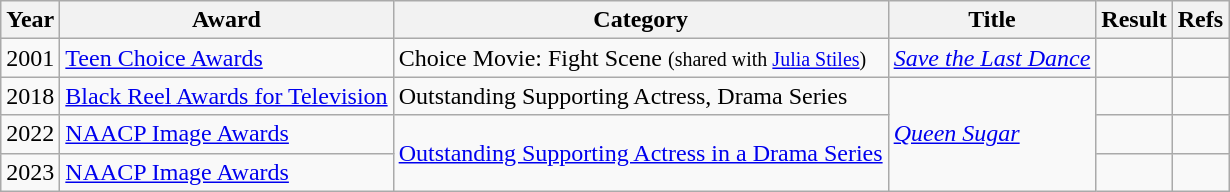<table class="wikitable">
<tr>
<th>Year</th>
<th>Award</th>
<th>Category</th>
<th>Title</th>
<th>Result</th>
<th>Refs</th>
</tr>
<tr>
<td>2001</td>
<td><a href='#'>Teen Choice Awards</a></td>
<td>Choice Movie: Fight Scene <small>(shared with <a href='#'>Julia Stiles</a>)</small></td>
<td><em><a href='#'>Save the Last Dance</a></em></td>
<td></td>
<td></td>
</tr>
<tr>
<td>2018</td>
<td><a href='#'>Black Reel Awards for Television</a></td>
<td>Outstanding Supporting Actress, Drama Series</td>
<td rowspan="3"><em><a href='#'>Queen Sugar</a></em></td>
<td></td>
<td></td>
</tr>
<tr>
<td>2022</td>
<td><a href='#'>NAACP Image Awards</a></td>
<td rowspan="2"><a href='#'>Outstanding Supporting Actress in a Drama Series</a></td>
<td></td>
<td></td>
</tr>
<tr>
<td>2023</td>
<td><a href='#'>NAACP Image Awards</a></td>
<td></td>
<td></td>
</tr>
</table>
